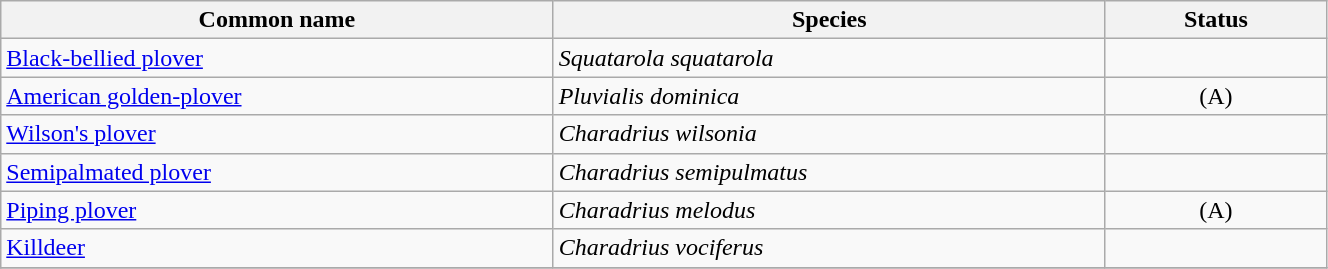<table width=70% class="wikitable">
<tr>
<th width=20%>Common name</th>
<th width=20%>Species</th>
<th width=8%>Status</th>
</tr>
<tr>
<td><a href='#'>Black-bellied plover</a></td>
<td><em>Squatarola squatarola</em></td>
<td align=center></td>
</tr>
<tr>
<td><a href='#'>American golden-plover</a></td>
<td><em>Pluvialis dominica</em></td>
<td align=center>(A)</td>
</tr>
<tr>
<td><a href='#'>Wilson's plover</a></td>
<td><em>Charadrius wilsonia</em></td>
<td align=center></td>
</tr>
<tr>
<td><a href='#'>Semipalmated plover</a></td>
<td><em>Charadrius semipulmatus</em></td>
<td align=center></td>
</tr>
<tr>
<td><a href='#'>Piping plover</a></td>
<td><em>Charadrius melodus</em></td>
<td align=center>(A)</td>
</tr>
<tr>
<td><a href='#'>Killdeer</a></td>
<td><em>Charadrius vociferus</em></td>
<td align=center></td>
</tr>
<tr>
</tr>
</table>
